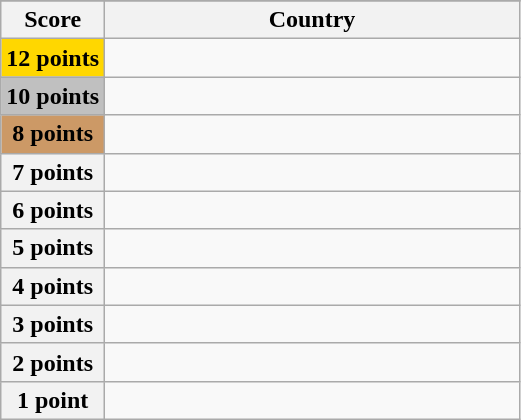<table class="wikitable">
<tr>
</tr>
<tr>
<th scope="col" width="20%">Score</th>
<th scope="col">Country</th>
</tr>
<tr>
<th scope="row" style="background:gold">12 points</th>
<td></td>
</tr>
<tr>
<th scope="row" style="background:silver">10 points</th>
<td></td>
</tr>
<tr>
<th scope="row" style="background:#CC9966">8 points</th>
<td></td>
</tr>
<tr>
<th scope="row">7 points</th>
<td></td>
</tr>
<tr>
<th scope="row">6 points</th>
<td></td>
</tr>
<tr>
<th scope="row">5 points</th>
<td></td>
</tr>
<tr>
<th scope="row">4 points</th>
<td></td>
</tr>
<tr>
<th scope="row">3 points</th>
<td></td>
</tr>
<tr>
<th scope="row">2 points</th>
<td></td>
</tr>
<tr>
<th scope="row">1 point</th>
<td></td>
</tr>
</table>
